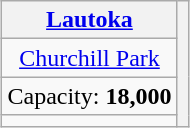<table class="wikitable" style="text-align:center; margin-left:auto; margin-right:auto; border:none;">
<tr>
<th><a href='#'>Lautoka</a></th>
<th rowspan="4"></th>
</tr>
<tr>
<td><a href='#'>Churchill Park</a></td>
</tr>
<tr>
<td>Capacity: <strong>18,000</strong></td>
</tr>
<tr>
<td></td>
</tr>
</table>
